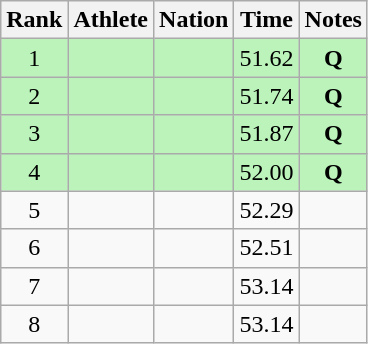<table class="wikitable sortable" style="text-align:center">
<tr>
<th>Rank</th>
<th>Athlete</th>
<th>Nation</th>
<th>Time</th>
<th>Notes</th>
</tr>
<tr bgcolor=#bbf3bb>
<td>1</td>
<td align=left></td>
<td align=left></td>
<td>51.62</td>
<td><strong>Q</strong></td>
</tr>
<tr bgcolor=#bbf3bb>
<td>2</td>
<td align=left></td>
<td align=left></td>
<td>51.74</td>
<td><strong>Q</strong></td>
</tr>
<tr bgcolor=#bbf3bb>
<td>3</td>
<td align=left></td>
<td align=left></td>
<td>51.87</td>
<td><strong>Q</strong></td>
</tr>
<tr bgcolor=#bbf3bb>
<td>4</td>
<td align=left></td>
<td align=left></td>
<td>52.00</td>
<td><strong>Q</strong></td>
</tr>
<tr>
<td>5</td>
<td align=left></td>
<td align=left></td>
<td>52.29</td>
<td></td>
</tr>
<tr>
<td>6</td>
<td align=left></td>
<td align=left></td>
<td>52.51</td>
<td></td>
</tr>
<tr>
<td>7</td>
<td align=left></td>
<td align=left></td>
<td>53.14</td>
<td></td>
</tr>
<tr>
<td>8</td>
<td align=left></td>
<td align=left></td>
<td>53.14</td>
<td></td>
</tr>
</table>
